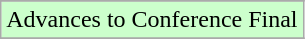<table class="wikitable">
<tr>
</tr>
<tr width=10px bgcolor=ccffcc>
<td>Advances to Conference Final</td>
</tr>
<tr>
</tr>
</table>
